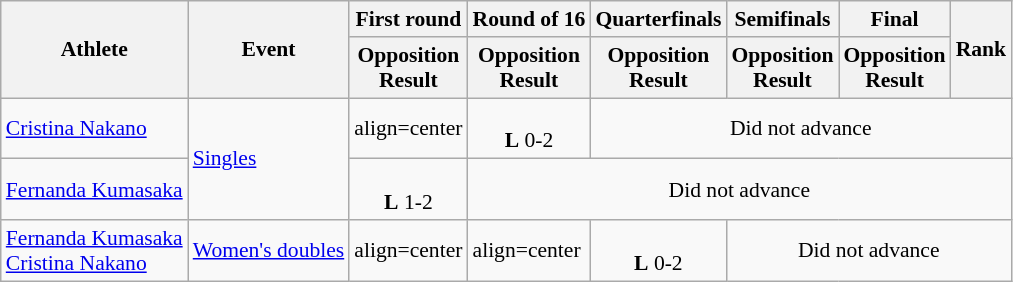<table class="wikitable" style="font-size:90%">
<tr>
<th rowspan="2">Athlete</th>
<th rowspan="2">Event</th>
<th>First round</th>
<th>Round of 16</th>
<th>Quarterfinals</th>
<th>Semifinals</th>
<th>Final</th>
<th rowspan="2">Rank</th>
</tr>
<tr>
<th>Opposition<br>Result</th>
<th>Opposition<br>Result</th>
<th>Opposition<br>Result</th>
<th>Opposition<br>Result</th>
<th>Opposition<br>Result</th>
</tr>
<tr>
<td><a href='#'>Cristina Nakano</a></td>
<td rowspan=2><a href='#'>Singles</a></td>
<td>align=center </td>
<td align=center><br><strong>L</strong> 0-2</td>
<td align=center colspan=4>Did not advance</td>
</tr>
<tr>
<td><a href='#'>Fernanda Kumasaka</a></td>
<td align=center><br><strong>L</strong> 1-2</td>
<td align=center colspan=5>Did not advance</td>
</tr>
<tr>
<td><a href='#'>Fernanda Kumasaka</a><br><a href='#'>Cristina Nakano</a></td>
<td rowspan=2><a href='#'>Women's doubles</a></td>
<td>align=center </td>
<td>align=center </td>
<td align=center><br><strong>L</strong> 0-2</td>
<td align=center colspan=3>Did not advance</td>
</tr>
</table>
